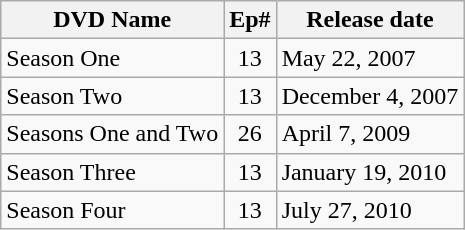<table class="wikitable" border="1">
<tr>
<th>DVD Name</th>
<th>Ep#</th>
<th>Release date</th>
</tr>
<tr>
<td>Season One</td>
<td align="center">13</td>
<td>May 22, 2007</td>
</tr>
<tr>
<td>Season Two</td>
<td align="center">13</td>
<td>December 4, 2007</td>
</tr>
<tr>
<td>Seasons One and Two</td>
<td align="center">26</td>
<td>April 7, 2009</td>
</tr>
<tr>
<td>Season Three</td>
<td align="center">13</td>
<td>January 19, 2010</td>
</tr>
<tr>
<td>Season Four</td>
<td align="center">13</td>
<td>July 27, 2010</td>
</tr>
</table>
